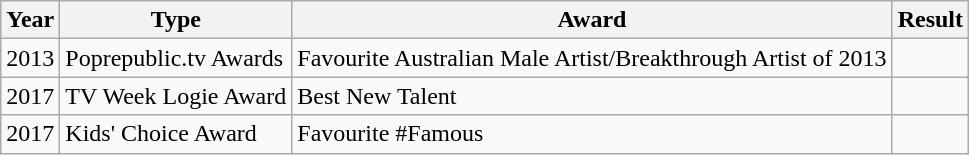<table class="wikitable">
<tr>
<th>Year</th>
<th>Type</th>
<th>Award</th>
<th>Result</th>
</tr>
<tr>
<td>2013</td>
<td>Poprepublic.tv Awards</td>
<td>Favourite Australian Male Artist/Breakthrough Artist of 2013</td>
<td></td>
</tr>
<tr>
<td>2017</td>
<td>TV Week Logie Award</td>
<td>Best New Talent</td>
<td></td>
</tr>
<tr>
<td>2017</td>
<td>Kids' Choice Award</td>
<td>Favourite #Famous</td>
<td></td>
</tr>
</table>
